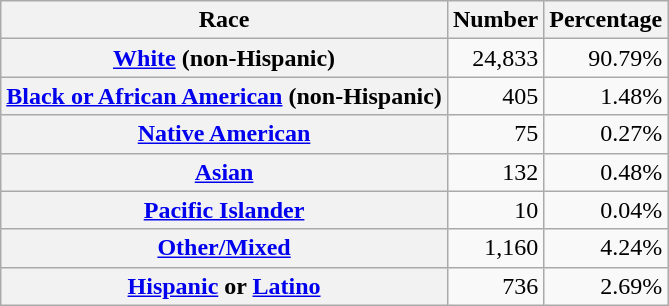<table class="wikitable" style="text-align:right">
<tr>
<th scope="col">Race</th>
<th scope="col">Number</th>
<th scope="col">Percentage</th>
</tr>
<tr>
<th scope="row"><a href='#'>White</a> (non-Hispanic)</th>
<td>24,833</td>
<td>90.79%</td>
</tr>
<tr>
<th scope="row"><a href='#'>Black or African American</a> (non-Hispanic)</th>
<td>405</td>
<td>1.48%</td>
</tr>
<tr>
<th scope="row"><a href='#'>Native American</a></th>
<td>75</td>
<td>0.27%</td>
</tr>
<tr>
<th scope="row"><a href='#'>Asian</a></th>
<td>132</td>
<td>0.48%</td>
</tr>
<tr>
<th scope="row"><a href='#'>Pacific Islander</a></th>
<td>10</td>
<td>0.04%</td>
</tr>
<tr>
<th scope="row"><a href='#'>Other/Mixed</a></th>
<td>1,160</td>
<td>4.24%</td>
</tr>
<tr>
<th scope="row"><a href='#'>Hispanic</a> or <a href='#'>Latino</a></th>
<td>736</td>
<td>2.69%</td>
</tr>
</table>
